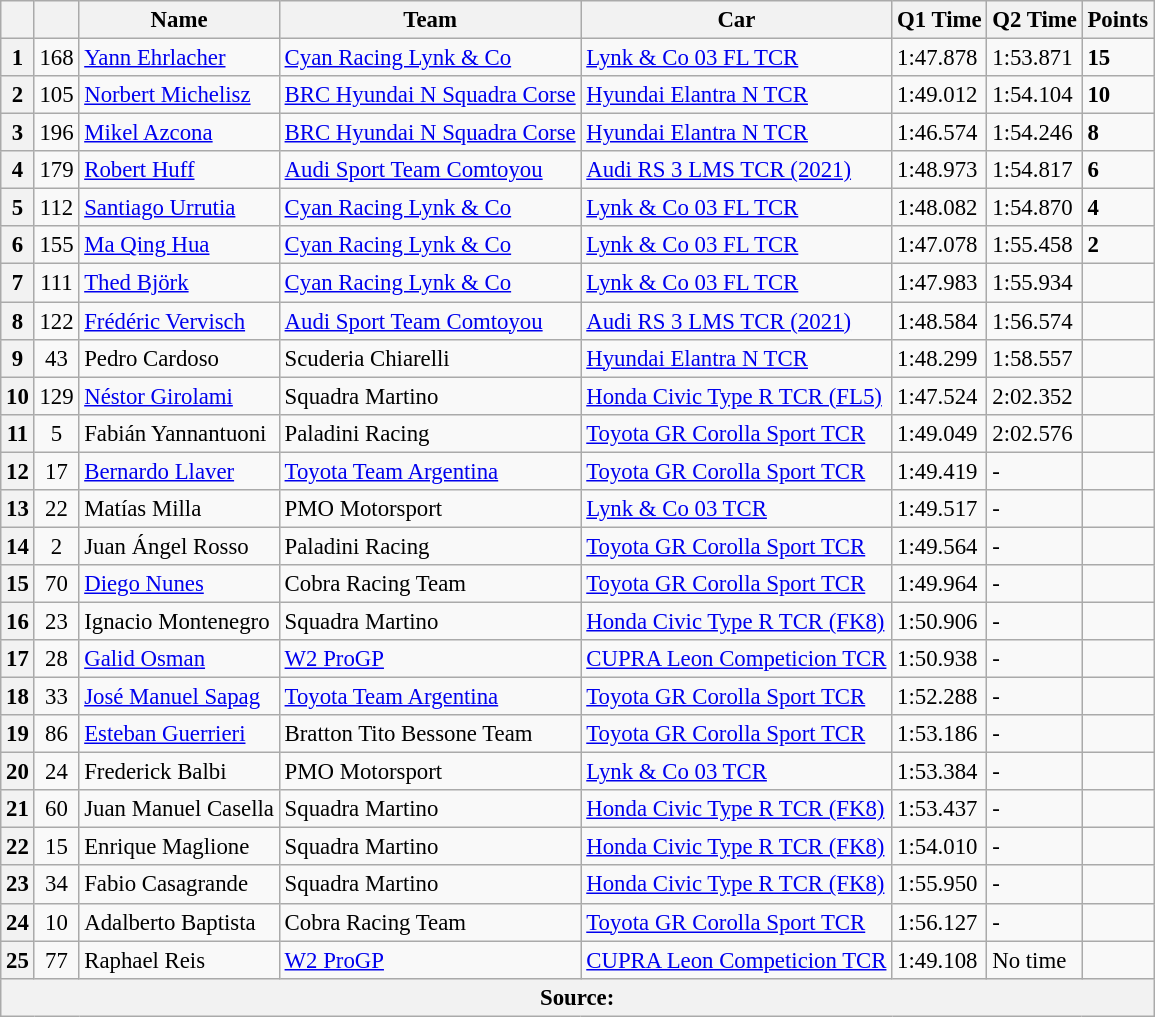<table class="wikitable sortable" style="font-size: 95%;">
<tr>
<th></th>
<th></th>
<th>Name</th>
<th>Team</th>
<th>Car</th>
<th>Q1 Time</th>
<th>Q2 Time</th>
<th>Points</th>
</tr>
<tr>
<th>1</th>
<td align=center>168</td>
<td> <a href='#'>Yann Ehrlacher</a></td>
<td><a href='#'>Cyan Racing Lynk & Co</a></td>
<td><a href='#'>Lynk & Co 03 FL TCR</a></td>
<td>1:47.878</td>
<td>1:53.871</td>
<td><strong>15</strong></td>
</tr>
<tr>
<th>2</th>
<td align=center>105</td>
<td> <a href='#'>Norbert Michelisz</a></td>
<td><a href='#'>BRC Hyundai N Squadra Corse</a></td>
<td><a href='#'>Hyundai Elantra N TCR</a></td>
<td>1:49.012</td>
<td>1:54.104</td>
<td><strong>10</strong></td>
</tr>
<tr>
<th>3</th>
<td align=center>196</td>
<td> <a href='#'>Mikel Azcona</a></td>
<td><a href='#'>BRC Hyundai N Squadra Corse</a></td>
<td><a href='#'>Hyundai Elantra N TCR</a></td>
<td>1:46.574</td>
<td>1:54.246</td>
<td><strong>8</strong></td>
</tr>
<tr>
<th>4</th>
<td align=center>179</td>
<td> <a href='#'>Robert Huff</a></td>
<td><a href='#'>Audi Sport Team Comtoyou</a></td>
<td><a href='#'>Audi RS 3 LMS TCR (2021)</a></td>
<td>1:48.973</td>
<td>1:54.817</td>
<td><strong>6</strong></td>
</tr>
<tr>
<th>5</th>
<td align=center>112</td>
<td> <a href='#'>Santiago Urrutia</a></td>
<td><a href='#'>Cyan Racing Lynk & Co</a></td>
<td><a href='#'>Lynk & Co 03 FL TCR</a></td>
<td>1:48.082</td>
<td>1:54.870</td>
<td><strong>4</strong></td>
</tr>
<tr>
<th>6</th>
<td align=center>155</td>
<td> <a href='#'>Ma Qing Hua</a></td>
<td><a href='#'>Cyan Racing Lynk & Co</a></td>
<td><a href='#'>Lynk & Co 03 FL TCR</a></td>
<td>1:47.078</td>
<td>1:55.458</td>
<td><strong>2</strong></td>
</tr>
<tr>
<th>7</th>
<td align=center>111</td>
<td> <a href='#'>Thed Björk</a></td>
<td><a href='#'>Cyan Racing Lynk & Co</a></td>
<td><a href='#'>Lynk & Co 03 FL TCR</a></td>
<td>1:47.983</td>
<td>1:55.934</td>
<td></td>
</tr>
<tr>
<th>8</th>
<td align=center>122</td>
<td> <a href='#'>Frédéric Vervisch</a></td>
<td><a href='#'>Audi Sport Team Comtoyou</a></td>
<td><a href='#'>Audi RS 3 LMS TCR (2021)</a></td>
<td>1:48.584</td>
<td>1:56.574</td>
<td></td>
</tr>
<tr>
<th>9</th>
<td align=center>43</td>
<td> Pedro Cardoso</td>
<td>Scuderia Chiarelli</td>
<td><a href='#'>Hyundai Elantra N TCR</a></td>
<td>1:48.299</td>
<td>1:58.557</td>
<td></td>
</tr>
<tr>
<th>10</th>
<td align=center>129</td>
<td> <a href='#'>Néstor Girolami</a></td>
<td>Squadra Martino</td>
<td><a href='#'>Honda Civic Type R TCR (FL5)</a></td>
<td>1:47.524</td>
<td>2:02.352</td>
<td></td>
</tr>
<tr>
<th>11</th>
<td align=center>5</td>
<td> Fabián Yannantuoni</td>
<td>Paladini Racing</td>
<td><a href='#'>Toyota GR Corolla Sport TCR</a></td>
<td>1:49.049</td>
<td>2:02.576</td>
<td></td>
</tr>
<tr>
<th>12</th>
<td align=center>17</td>
<td> <a href='#'>Bernardo Llaver</a></td>
<td><a href='#'>Toyota Team Argentina</a></td>
<td><a href='#'>Toyota GR Corolla Sport TCR</a></td>
<td>1:49.419</td>
<td>-</td>
<td></td>
</tr>
<tr>
<th>13</th>
<td align=center>22</td>
<td> Matías Milla</td>
<td>PMO Motorsport</td>
<td><a href='#'>Lynk & Co 03 TCR</a></td>
<td>1:49.517</td>
<td>-</td>
<td></td>
</tr>
<tr>
<th>14</th>
<td align=center>2</td>
<td> Juan Ángel Rosso</td>
<td>Paladini Racing</td>
<td><a href='#'>Toyota GR Corolla Sport TCR</a></td>
<td>1:49.564</td>
<td>-</td>
<td></td>
</tr>
<tr>
<th>15</th>
<td align=center>70</td>
<td> <a href='#'>Diego Nunes</a></td>
<td>Cobra Racing Team</td>
<td><a href='#'>Toyota GR Corolla Sport TCR</a></td>
<td>1:49.964</td>
<td>-</td>
<td></td>
</tr>
<tr>
<th>16</th>
<td align=center>23</td>
<td> Ignacio Montenegro</td>
<td>Squadra Martino</td>
<td><a href='#'>Honda Civic Type R TCR (FK8)</a></td>
<td>1:50.906</td>
<td>-</td>
<td></td>
</tr>
<tr>
<th>17</th>
<td align=center>28</td>
<td> <a href='#'>Galid Osman</a></td>
<td><a href='#'>W2 ProGP</a></td>
<td><a href='#'>CUPRA Leon Competicion TCR</a></td>
<td>1:50.938</td>
<td>-</td>
<td></td>
</tr>
<tr>
<th>18</th>
<td align=center>33</td>
<td> <a href='#'>José Manuel Sapag</a></td>
<td><a href='#'>Toyota Team Argentina</a></td>
<td><a href='#'>Toyota GR Corolla Sport TCR</a></td>
<td>1:52.288</td>
<td>-</td>
<td></td>
</tr>
<tr>
<th>19</th>
<td align=center>86</td>
<td> <a href='#'>Esteban Guerrieri</a></td>
<td>Bratton Tito Bessone Team</td>
<td><a href='#'>Toyota GR Corolla Sport TCR</a></td>
<td>1:53.186</td>
<td>-</td>
<td></td>
</tr>
<tr>
<th>20</th>
<td align=center>24</td>
<td> Frederick Balbi</td>
<td>PMO Motorsport</td>
<td><a href='#'>Lynk & Co 03 TCR</a></td>
<td>1:53.384</td>
<td>-</td>
<td></td>
</tr>
<tr>
<th>21</th>
<td align=center>60</td>
<td> Juan Manuel Casella</td>
<td>Squadra Martino</td>
<td><a href='#'>Honda Civic Type R TCR (FK8)</a></td>
<td>1:53.437</td>
<td>-</td>
<td></td>
</tr>
<tr>
<th>22</th>
<td align=center>15</td>
<td> Enrique Maglione</td>
<td>Squadra Martino</td>
<td><a href='#'>Honda Civic Type R TCR (FK8)</a></td>
<td>1:54.010</td>
<td>-</td>
<td></td>
</tr>
<tr>
<th>23</th>
<td align=center>34</td>
<td> Fabio Casagrande</td>
<td>Squadra Martino</td>
<td><a href='#'>Honda Civic Type R TCR (FK8)</a></td>
<td>1:55.950</td>
<td>-</td>
<td></td>
</tr>
<tr>
<th>24</th>
<td align=center>10</td>
<td> Adalberto Baptista</td>
<td>Cobra Racing Team</td>
<td><a href='#'>Toyota GR Corolla Sport TCR</a></td>
<td>1:56.127</td>
<td>-</td>
<td></td>
</tr>
<tr>
<th>25</th>
<td align=center>77</td>
<td> Raphael Reis</td>
<td><a href='#'>W2 ProGP</a></td>
<td><a href='#'>CUPRA Leon Competicion TCR</a></td>
<td>1:49.108</td>
<td>No time</td>
<td></td>
</tr>
<tr>
<th colspan=9>Source:</th>
</tr>
</table>
